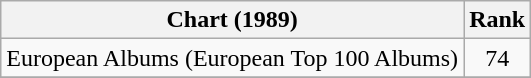<table class="wikitable">
<tr>
<th align="left">Chart (1989)</th>
<th align="center">Rank</th>
</tr>
<tr>
<td>European Albums (European Top 100 Albums)</td>
<td style="text-align:center;">74</td>
</tr>
<tr>
</tr>
</table>
